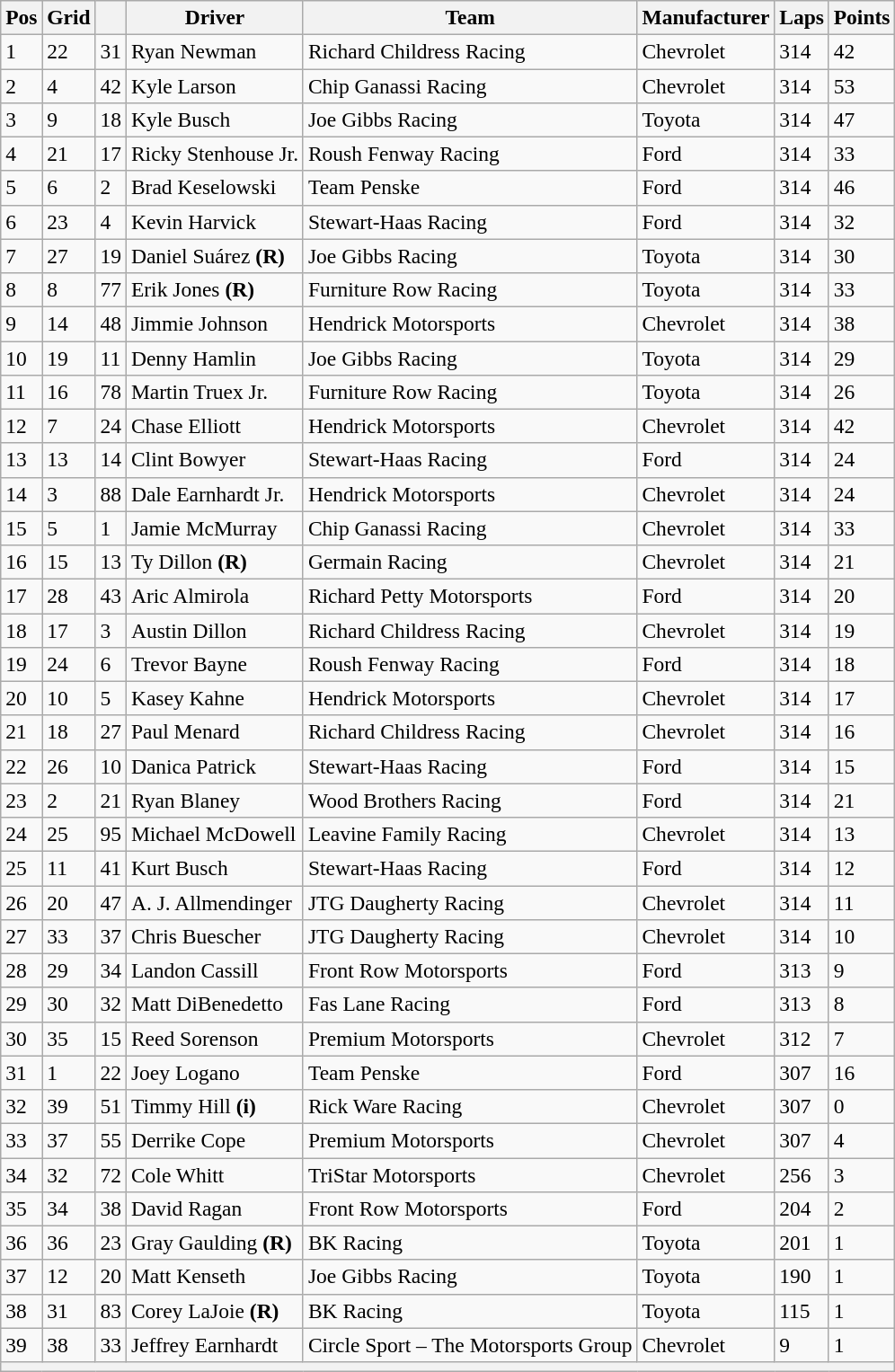<table class="wikitable" style="font-size:98%">
<tr>
<th>Pos</th>
<th>Grid</th>
<th></th>
<th>Driver</th>
<th>Team</th>
<th>Manufacturer</th>
<th>Laps</th>
<th>Points</th>
</tr>
<tr>
<td>1</td>
<td>22</td>
<td>31</td>
<td>Ryan Newman</td>
<td>Richard Childress Racing</td>
<td>Chevrolet</td>
<td>314</td>
<td>42</td>
</tr>
<tr>
<td>2</td>
<td>4</td>
<td>42</td>
<td>Kyle Larson</td>
<td>Chip Ganassi Racing</td>
<td>Chevrolet</td>
<td>314</td>
<td>53</td>
</tr>
<tr>
<td>3</td>
<td>9</td>
<td>18</td>
<td>Kyle Busch</td>
<td>Joe Gibbs Racing</td>
<td>Toyota</td>
<td>314</td>
<td>47</td>
</tr>
<tr>
<td>4</td>
<td>21</td>
<td>17</td>
<td>Ricky Stenhouse Jr.</td>
<td>Roush Fenway Racing</td>
<td>Ford</td>
<td>314</td>
<td>33</td>
</tr>
<tr>
<td>5</td>
<td>6</td>
<td>2</td>
<td>Brad Keselowski</td>
<td>Team Penske</td>
<td>Ford</td>
<td>314</td>
<td>46</td>
</tr>
<tr>
<td>6</td>
<td>23</td>
<td>4</td>
<td>Kevin Harvick</td>
<td>Stewart-Haas Racing</td>
<td>Ford</td>
<td>314</td>
<td>32</td>
</tr>
<tr>
<td>7</td>
<td>27</td>
<td>19</td>
<td>Daniel Suárez <strong>(R)</strong></td>
<td>Joe Gibbs Racing</td>
<td>Toyota</td>
<td>314</td>
<td>30</td>
</tr>
<tr>
<td>8</td>
<td>8</td>
<td>77</td>
<td>Erik Jones <strong>(R)</strong></td>
<td>Furniture Row Racing</td>
<td>Toyota</td>
<td>314</td>
<td>33</td>
</tr>
<tr>
<td>9</td>
<td>14</td>
<td>48</td>
<td>Jimmie Johnson</td>
<td>Hendrick Motorsports</td>
<td>Chevrolet</td>
<td>314</td>
<td>38</td>
</tr>
<tr>
<td>10</td>
<td>19</td>
<td>11</td>
<td>Denny Hamlin</td>
<td>Joe Gibbs Racing</td>
<td>Toyota</td>
<td>314</td>
<td>29</td>
</tr>
<tr>
<td>11</td>
<td>16</td>
<td>78</td>
<td>Martin Truex Jr.</td>
<td>Furniture Row Racing</td>
<td>Toyota</td>
<td>314</td>
<td>26</td>
</tr>
<tr>
<td>12</td>
<td>7</td>
<td>24</td>
<td>Chase Elliott</td>
<td>Hendrick Motorsports</td>
<td>Chevrolet</td>
<td>314</td>
<td>42</td>
</tr>
<tr>
<td>13</td>
<td>13</td>
<td>14</td>
<td>Clint Bowyer</td>
<td>Stewart-Haas Racing</td>
<td>Ford</td>
<td>314</td>
<td>24</td>
</tr>
<tr>
<td>14</td>
<td>3</td>
<td>88</td>
<td>Dale Earnhardt Jr.</td>
<td>Hendrick Motorsports</td>
<td>Chevrolet</td>
<td>314</td>
<td>24</td>
</tr>
<tr>
<td>15</td>
<td>5</td>
<td>1</td>
<td>Jamie McMurray</td>
<td>Chip Ganassi Racing</td>
<td>Chevrolet</td>
<td>314</td>
<td>33</td>
</tr>
<tr>
<td>16</td>
<td>15</td>
<td>13</td>
<td>Ty Dillon <strong>(R)</strong></td>
<td>Germain Racing</td>
<td>Chevrolet</td>
<td>314</td>
<td>21</td>
</tr>
<tr>
<td>17</td>
<td>28</td>
<td>43</td>
<td>Aric Almirola</td>
<td>Richard Petty Motorsports</td>
<td>Ford</td>
<td>314</td>
<td>20</td>
</tr>
<tr>
<td>18</td>
<td>17</td>
<td>3</td>
<td>Austin Dillon</td>
<td>Richard Childress Racing</td>
<td>Chevrolet</td>
<td>314</td>
<td>19</td>
</tr>
<tr>
<td>19</td>
<td>24</td>
<td>6</td>
<td>Trevor Bayne</td>
<td>Roush Fenway Racing</td>
<td>Ford</td>
<td>314</td>
<td>18</td>
</tr>
<tr>
<td>20</td>
<td>10</td>
<td>5</td>
<td>Kasey Kahne</td>
<td>Hendrick Motorsports</td>
<td>Chevrolet</td>
<td>314</td>
<td>17</td>
</tr>
<tr>
<td>21</td>
<td>18</td>
<td>27</td>
<td>Paul Menard</td>
<td>Richard Childress Racing</td>
<td>Chevrolet</td>
<td>314</td>
<td>16</td>
</tr>
<tr>
<td>22</td>
<td>26</td>
<td>10</td>
<td>Danica Patrick</td>
<td>Stewart-Haas Racing</td>
<td>Ford</td>
<td>314</td>
<td>15</td>
</tr>
<tr>
<td>23</td>
<td>2</td>
<td>21</td>
<td>Ryan Blaney</td>
<td>Wood Brothers Racing</td>
<td>Ford</td>
<td>314</td>
<td>21</td>
</tr>
<tr>
<td>24</td>
<td>25</td>
<td>95</td>
<td>Michael McDowell</td>
<td>Leavine Family Racing</td>
<td>Chevrolet</td>
<td>314</td>
<td>13</td>
</tr>
<tr>
<td>25</td>
<td>11</td>
<td>41</td>
<td>Kurt Busch</td>
<td>Stewart-Haas Racing</td>
<td>Ford</td>
<td>314</td>
<td>12</td>
</tr>
<tr>
<td>26</td>
<td>20</td>
<td>47</td>
<td>A. J. Allmendinger</td>
<td>JTG Daugherty Racing</td>
<td>Chevrolet</td>
<td>314</td>
<td>11</td>
</tr>
<tr>
<td>27</td>
<td>33</td>
<td>37</td>
<td>Chris Buescher</td>
<td>JTG Daugherty Racing</td>
<td>Chevrolet</td>
<td>314</td>
<td>10</td>
</tr>
<tr>
<td>28</td>
<td>29</td>
<td>34</td>
<td>Landon Cassill</td>
<td>Front Row Motorsports</td>
<td>Ford</td>
<td>313</td>
<td>9</td>
</tr>
<tr>
<td>29</td>
<td>30</td>
<td>32</td>
<td>Matt DiBenedetto</td>
<td>Fas Lane Racing</td>
<td>Ford</td>
<td>313</td>
<td>8</td>
</tr>
<tr>
<td>30</td>
<td>35</td>
<td>15</td>
<td>Reed Sorenson</td>
<td>Premium Motorsports</td>
<td>Chevrolet</td>
<td>312</td>
<td>7</td>
</tr>
<tr>
<td>31</td>
<td>1</td>
<td>22</td>
<td>Joey Logano</td>
<td>Team Penske</td>
<td>Ford</td>
<td>307</td>
<td>16</td>
</tr>
<tr>
<td>32</td>
<td>39</td>
<td>51</td>
<td>Timmy Hill <strong>(i)</strong></td>
<td>Rick Ware Racing</td>
<td>Chevrolet</td>
<td>307</td>
<td>0</td>
</tr>
<tr>
<td>33</td>
<td>37</td>
<td>55</td>
<td>Derrike Cope</td>
<td>Premium Motorsports</td>
<td>Chevrolet</td>
<td>307</td>
<td>4</td>
</tr>
<tr>
<td>34</td>
<td>32</td>
<td>72</td>
<td>Cole Whitt</td>
<td>TriStar Motorsports</td>
<td>Chevrolet</td>
<td>256</td>
<td>3</td>
</tr>
<tr>
<td>35</td>
<td>34</td>
<td>38</td>
<td>David Ragan</td>
<td>Front Row Motorsports</td>
<td>Ford</td>
<td>204</td>
<td>2</td>
</tr>
<tr>
<td>36</td>
<td>36</td>
<td>23</td>
<td>Gray Gaulding <strong>(R)</strong></td>
<td>BK Racing</td>
<td>Toyota</td>
<td>201</td>
<td>1</td>
</tr>
<tr>
<td>37</td>
<td>12</td>
<td>20</td>
<td>Matt Kenseth</td>
<td>Joe Gibbs Racing</td>
<td>Toyota</td>
<td>190</td>
<td>1</td>
</tr>
<tr>
<td>38</td>
<td>31</td>
<td>83</td>
<td>Corey LaJoie <strong>(R)</strong></td>
<td>BK Racing</td>
<td>Toyota</td>
<td>115</td>
<td>1</td>
</tr>
<tr>
<td>39</td>
<td>38</td>
<td>33</td>
<td>Jeffrey Earnhardt</td>
<td>Circle Sport – The Motorsports Group</td>
<td>Chevrolet</td>
<td>9</td>
<td>1</td>
</tr>
<tr>
<th colspan="8"></th>
</tr>
</table>
